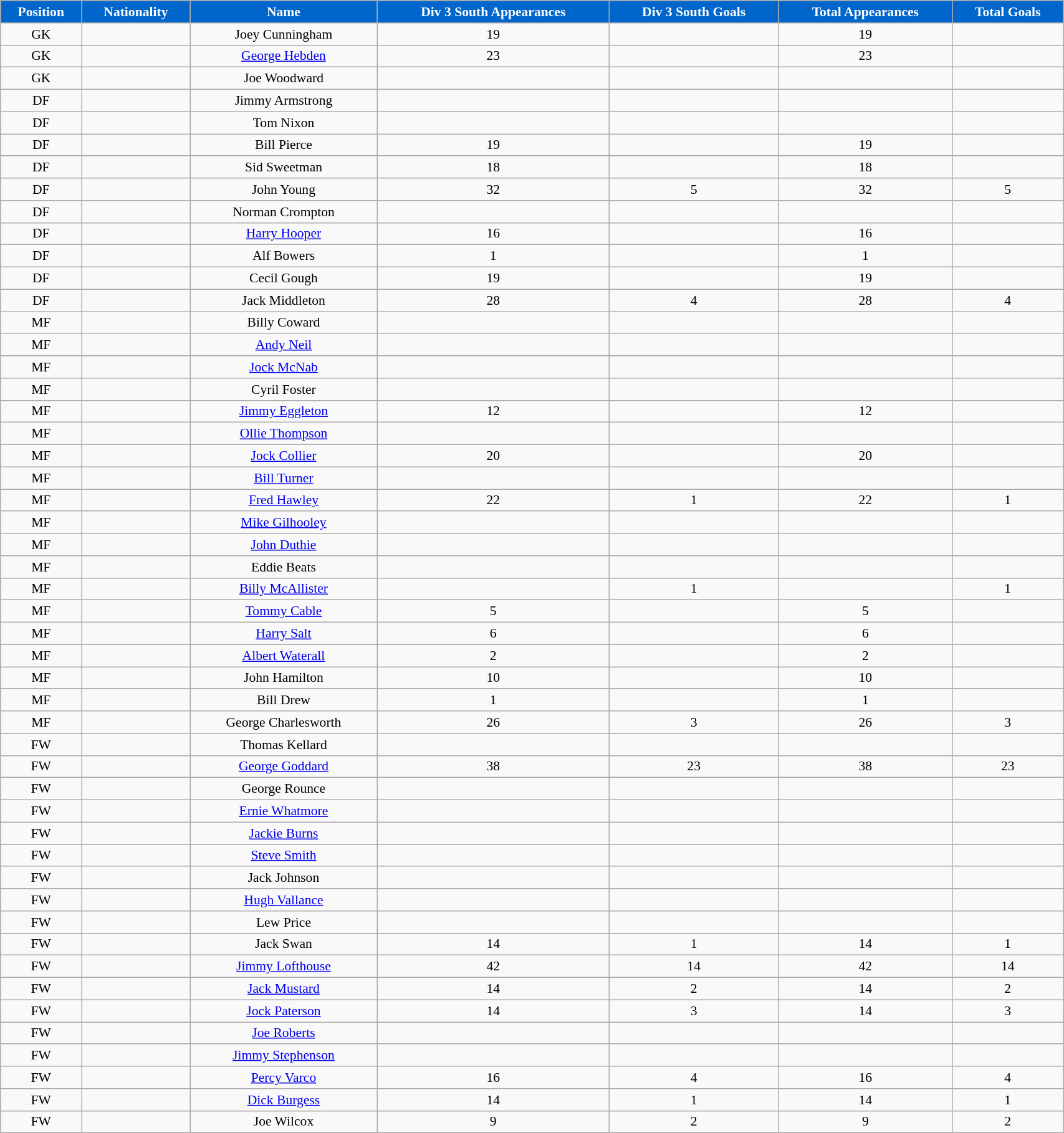<table class="wikitable" style="text-align:center; font-size:90%; width:90%;">
<tr>
<th style="background:#0066CC; color:#FFFFFF; text-align:center;">Position</th>
<th style="background:#0066CC; color:#FFFFFF; text-align:center;">Nationality</th>
<th style="background:#0066CC; color:#FFFFFF; text-align:center;"><strong>Name</strong></th>
<th style="background:#0066CC; color:#FFFFFF; text-align:center;">Div 3 South Appearances</th>
<th style="background:#0066CC; color:#FFFFFF; text-align:center;">Div 3 South Goals</th>
<th style="background:#0066CC; color:#FFFFFF; text-align:center;">Total Appearances</th>
<th style="background:#0066CC; color:#FFFFFF; text-align:center;">Total Goals</th>
</tr>
<tr>
<td>GK</td>
<td></td>
<td>Joey Cunningham</td>
<td>19</td>
<td></td>
<td>19</td>
<td></td>
</tr>
<tr>
<td>GK</td>
<td></td>
<td><a href='#'>George Hebden</a></td>
<td>23</td>
<td></td>
<td>23</td>
<td></td>
</tr>
<tr>
<td>GK</td>
<td></td>
<td>Joe Woodward</td>
<td></td>
<td></td>
<td></td>
<td></td>
</tr>
<tr>
<td>DF</td>
<td></td>
<td>Jimmy Armstrong</td>
<td></td>
<td></td>
<td></td>
<td></td>
</tr>
<tr>
<td>DF</td>
<td></td>
<td>Tom Nixon</td>
<td></td>
<td></td>
<td></td>
<td></td>
</tr>
<tr>
<td>DF</td>
<td></td>
<td>Bill Pierce</td>
<td>19</td>
<td></td>
<td>19</td>
<td></td>
</tr>
<tr>
<td>DF</td>
<td></td>
<td>Sid Sweetman</td>
<td>18</td>
<td></td>
<td>18</td>
<td></td>
</tr>
<tr>
<td>DF</td>
<td></td>
<td>John Young</td>
<td>32</td>
<td>5</td>
<td>32</td>
<td>5</td>
</tr>
<tr>
<td>DF</td>
<td></td>
<td>Norman Crompton</td>
<td></td>
<td></td>
<td></td>
<td></td>
</tr>
<tr>
<td>DF</td>
<td></td>
<td><a href='#'>Harry Hooper</a></td>
<td>16</td>
<td></td>
<td>16</td>
<td></td>
</tr>
<tr>
<td>DF</td>
<td></td>
<td>Alf Bowers</td>
<td>1</td>
<td></td>
<td>1</td>
<td></td>
</tr>
<tr>
<td>DF</td>
<td></td>
<td>Cecil Gough</td>
<td>19</td>
<td></td>
<td>19</td>
<td></td>
</tr>
<tr>
<td>DF</td>
<td></td>
<td>Jack Middleton</td>
<td>28</td>
<td>4</td>
<td>28</td>
<td>4</td>
</tr>
<tr>
<td>MF</td>
<td></td>
<td>Billy Coward</td>
<td></td>
<td></td>
<td></td>
<td></td>
</tr>
<tr>
<td>MF</td>
<td></td>
<td><a href='#'>Andy Neil</a></td>
<td></td>
<td></td>
<td></td>
<td></td>
</tr>
<tr>
<td>MF</td>
<td></td>
<td><a href='#'>Jock McNab</a></td>
<td></td>
<td></td>
<td></td>
<td></td>
</tr>
<tr>
<td>MF</td>
<td></td>
<td>Cyril Foster</td>
<td></td>
<td></td>
<td></td>
<td></td>
</tr>
<tr>
<td>MF</td>
<td></td>
<td><a href='#'>Jimmy Eggleton</a></td>
<td>12</td>
<td></td>
<td>12</td>
<td></td>
</tr>
<tr>
<td>MF</td>
<td></td>
<td><a href='#'>Ollie Thompson</a></td>
<td></td>
<td></td>
<td></td>
<td></td>
</tr>
<tr>
<td>MF</td>
<td></td>
<td><a href='#'>Jock Collier</a></td>
<td>20</td>
<td></td>
<td>20</td>
<td></td>
</tr>
<tr>
<td>MF</td>
<td></td>
<td><a href='#'>Bill Turner</a></td>
<td></td>
<td></td>
<td></td>
<td></td>
</tr>
<tr>
<td>MF</td>
<td></td>
<td><a href='#'>Fred Hawley</a></td>
<td>22</td>
<td>1</td>
<td>22</td>
<td>1</td>
</tr>
<tr>
<td>MF</td>
<td></td>
<td><a href='#'>Mike Gilhooley</a></td>
<td></td>
<td></td>
<td></td>
<td></td>
</tr>
<tr>
<td>MF</td>
<td></td>
<td><a href='#'>John Duthie</a></td>
<td></td>
<td></td>
<td></td>
<td></td>
</tr>
<tr>
<td>MF</td>
<td></td>
<td>Eddie Beats</td>
<td></td>
<td></td>
<td></td>
<td></td>
</tr>
<tr>
<td>MF</td>
<td></td>
<td><a href='#'>Billy McAllister</a></td>
<td></td>
<td>1</td>
<td></td>
<td>1</td>
</tr>
<tr>
<td>MF</td>
<td></td>
<td><a href='#'>Tommy Cable</a></td>
<td>5</td>
<td></td>
<td>5</td>
<td></td>
</tr>
<tr>
<td>MF</td>
<td></td>
<td><a href='#'>Harry Salt</a></td>
<td>6</td>
<td></td>
<td>6</td>
<td></td>
</tr>
<tr>
<td>MF</td>
<td></td>
<td><a href='#'>Albert Waterall</a></td>
<td>2</td>
<td></td>
<td>2</td>
<td></td>
</tr>
<tr>
<td>MF</td>
<td></td>
<td>John Hamilton</td>
<td>10</td>
<td></td>
<td>10</td>
<td></td>
</tr>
<tr>
<td>MF</td>
<td></td>
<td>Bill Drew</td>
<td>1</td>
<td></td>
<td>1</td>
<td></td>
</tr>
<tr>
<td>MF</td>
<td></td>
<td>George Charlesworth</td>
<td>26</td>
<td>3</td>
<td>26</td>
<td>3</td>
</tr>
<tr>
<td>FW</td>
<td></td>
<td>Thomas Kellard</td>
<td></td>
<td></td>
<td></td>
<td></td>
</tr>
<tr>
<td>FW</td>
<td></td>
<td><a href='#'>George Goddard</a></td>
<td>38</td>
<td>23</td>
<td>38</td>
<td>23</td>
</tr>
<tr>
<td>FW</td>
<td></td>
<td>George Rounce</td>
<td></td>
<td></td>
<td></td>
<td></td>
</tr>
<tr>
<td>FW</td>
<td></td>
<td><a href='#'>Ernie Whatmore</a></td>
<td></td>
<td></td>
<td></td>
<td></td>
</tr>
<tr>
<td>FW</td>
<td></td>
<td><a href='#'>Jackie Burns</a></td>
<td></td>
<td></td>
<td></td>
<td></td>
</tr>
<tr>
<td>FW</td>
<td></td>
<td><a href='#'>Steve Smith</a></td>
<td></td>
<td></td>
<td></td>
<td></td>
</tr>
<tr>
<td>FW</td>
<td></td>
<td>Jack Johnson</td>
<td></td>
<td></td>
<td></td>
<td></td>
</tr>
<tr>
<td>FW</td>
<td></td>
<td><a href='#'>Hugh Vallance</a></td>
<td></td>
<td></td>
<td></td>
<td></td>
</tr>
<tr>
<td>FW</td>
<td></td>
<td>Lew Price</td>
<td></td>
<td></td>
<td></td>
<td></td>
</tr>
<tr>
<td>FW</td>
<td></td>
<td>Jack Swan</td>
<td>14</td>
<td>1</td>
<td>14</td>
<td>1</td>
</tr>
<tr>
<td>FW</td>
<td></td>
<td><a href='#'>Jimmy Lofthouse</a></td>
<td>42</td>
<td>14</td>
<td>42</td>
<td>14</td>
</tr>
<tr>
<td>FW</td>
<td></td>
<td><a href='#'>Jack Mustard</a></td>
<td>14</td>
<td>2</td>
<td>14</td>
<td>2</td>
</tr>
<tr>
<td>FW</td>
<td></td>
<td><a href='#'>Jock Paterson</a></td>
<td>14</td>
<td>3</td>
<td>14</td>
<td>3</td>
</tr>
<tr>
<td>FW</td>
<td></td>
<td><a href='#'>Joe Roberts</a></td>
<td></td>
<td></td>
<td></td>
<td></td>
</tr>
<tr>
<td>FW</td>
<td></td>
<td><a href='#'>Jimmy Stephenson</a></td>
<td></td>
<td></td>
<td></td>
<td></td>
</tr>
<tr>
<td>FW</td>
<td></td>
<td><a href='#'>Percy Varco</a></td>
<td>16</td>
<td>4</td>
<td>16</td>
<td>4</td>
</tr>
<tr>
<td>FW</td>
<td></td>
<td><a href='#'>Dick Burgess</a></td>
<td>14</td>
<td>1</td>
<td>14</td>
<td>1</td>
</tr>
<tr>
<td>FW</td>
<td></td>
<td>Joe Wilcox</td>
<td>9</td>
<td>2</td>
<td>9</td>
<td>2</td>
</tr>
</table>
